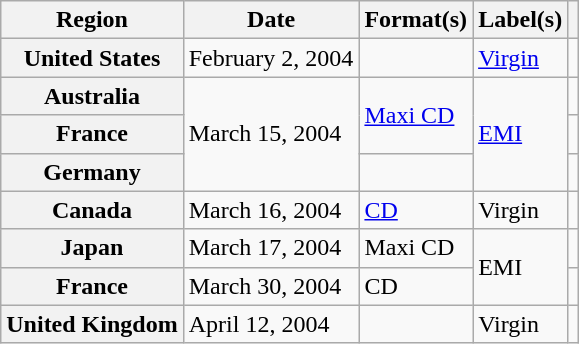<table class="wikitable sortable plainrowheaders">
<tr>
<th scope="col">Region</th>
<th scope="col">Date</th>
<th scope="col">Format(s)</th>
<th scope="col">Label(s)</th>
<th scope="col"></th>
</tr>
<tr>
<th scope="row">United States</th>
<td>February 2, 2004</td>
<td></td>
<td><a href='#'>Virgin</a></td>
<td></td>
</tr>
<tr>
<th scope="row">Australia</th>
<td rowspan="3">March 15, 2004</td>
<td rowspan="2"><a href='#'>Maxi CD</a></td>
<td rowspan="3"><a href='#'>EMI</a></td>
<td></td>
</tr>
<tr>
<th scope="row">France</th>
<td></td>
</tr>
<tr>
<th scope="row">Germany</th>
<td></td>
<td></td>
</tr>
<tr>
<th scope="row">Canada</th>
<td>March 16, 2004</td>
<td><a href='#'>CD</a></td>
<td>Virgin</td>
<td></td>
</tr>
<tr>
<th scope="row">Japan</th>
<td>March 17, 2004</td>
<td>Maxi CD</td>
<td rowspan="2">EMI</td>
<td></td>
</tr>
<tr>
<th scope="row">France</th>
<td>March 30, 2004</td>
<td>CD</td>
<td></td>
</tr>
<tr>
<th scope="row">United Kingdom</th>
<td>April 12, 2004</td>
<td></td>
<td>Virgin</td>
<td></td>
</tr>
</table>
